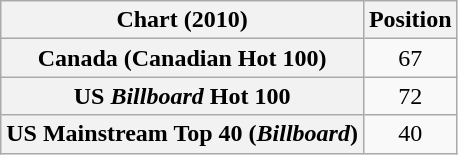<table class="wikitable plainrowheaders" style="text-align:center">
<tr>
<th scope="col">Chart (2010)</th>
<th scope="col">Position</th>
</tr>
<tr>
<th scope="row">Canada (Canadian Hot 100)</th>
<td>67</td>
</tr>
<tr>
<th scope="row">US <em>Billboard</em> Hot 100</th>
<td>72</td>
</tr>
<tr>
<th scope="row">US Mainstream Top 40 (<em>Billboard</em>)</th>
<td>40</td>
</tr>
</table>
